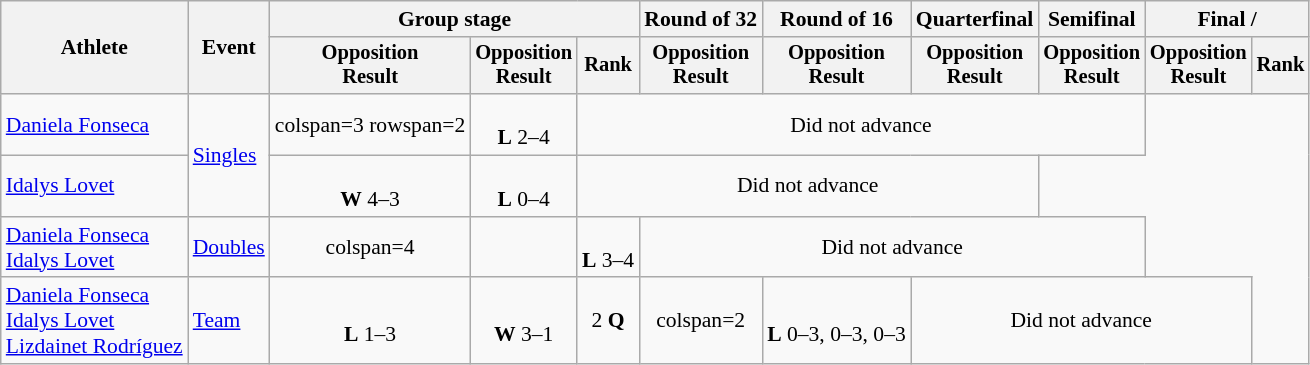<table class=wikitable style=font-size:90%;text-align:center>
<tr>
<th rowspan=2>Athlete</th>
<th rowspan=2>Event</th>
<th colspan=3>Group stage</th>
<th>Round of 32</th>
<th>Round of 16</th>
<th>Quarterfinal</th>
<th>Semifinal</th>
<th colspan=2>Final / </th>
</tr>
<tr style=font-size:95%>
<th>Opposition<br>Result</th>
<th>Opposition<br>Result</th>
<th>Rank</th>
<th>Opposition<br>Result</th>
<th>Opposition<br>Result</th>
<th>Opposition<br>Result</th>
<th>Opposition<br>Result</th>
<th>Opposition<br>Result</th>
<th>Rank</th>
</tr>
<tr>
<td align=left><a href='#'>Daniela Fonseca</a></td>
<td align=left rowspan=2><a href='#'>Singles</a></td>
<td>colspan=3 rowspan=2 </td>
<td><br><strong>L</strong> 2–4</td>
<td colspan=5>Did not advance</td>
</tr>
<tr>
<td align=left><a href='#'>Idalys Lovet</a></td>
<td><br><strong>W</strong> 4–3</td>
<td><br><strong>L</strong> 0–4</td>
<td colspan=4>Did not advance</td>
</tr>
<tr>
<td align=left><a href='#'>Daniela Fonseca</a><br><a href='#'>Idalys Lovet</a></td>
<td align=left><a href='#'>Doubles</a></td>
<td>colspan=4 </td>
<td></td>
<td><br><strong>L</strong> 3–4</td>
<td colspan=4>Did not advance</td>
</tr>
<tr>
<td align=left><a href='#'>Daniela Fonseca</a><br><a href='#'>Idalys Lovet</a><br><a href='#'>Lizdainet Rodríguez</a></td>
<td align=left><a href='#'>Team</a></td>
<td><br><strong>L</strong> 1–3</td>
<td><br><strong>W</strong> 3–1</td>
<td>2 <strong>Q</strong></td>
<td>colspan=2 </td>
<td><br><strong>L</strong> 0–3, 0–3, 0–3</td>
<td colspan=3>Did not advance</td>
</tr>
</table>
